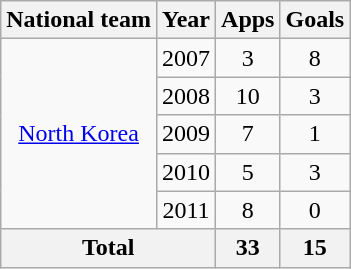<table class="wikitable" style="text-align:center">
<tr>
<th>National team</th>
<th>Year</th>
<th>Apps</th>
<th>Goals</th>
</tr>
<tr>
<td rowspan="5"><a href='#'>North Korea</a></td>
<td>2007</td>
<td>3</td>
<td>8</td>
</tr>
<tr>
<td>2008</td>
<td>10</td>
<td>3</td>
</tr>
<tr>
<td>2009</td>
<td>7</td>
<td>1</td>
</tr>
<tr>
<td>2010</td>
<td>5</td>
<td>3</td>
</tr>
<tr>
<td>2011</td>
<td>8</td>
<td>0</td>
</tr>
<tr>
<th colspan="2">Total</th>
<th>33</th>
<th>15</th>
</tr>
</table>
